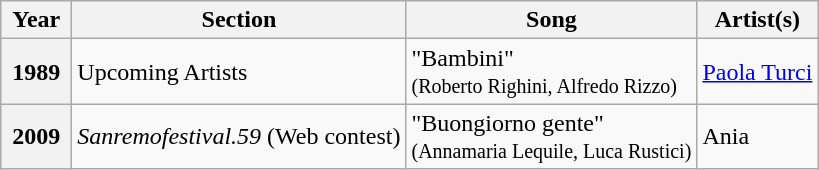<table class="wikitable plainrowheaders">
<tr>
<th style="width:40px;">Year</th>
<th>Section</th>
<th>Song</th>
<th>Artist(s)</th>
</tr>
<tr>
<th scope="row">1989</th>
<td>Upcoming Artists</td>
<td>"Bambini"<br><small>(Roberto Righini, Alfredo Rizzo)</small></td>
<td><a href='#'>Paola Turci</a></td>
</tr>
<tr>
<th scope="row">2009</th>
<td><em>Sanremofestival.59</em> (Web contest)</td>
<td>"Buongiorno gente"<br><small>(Annamaria Lequile, Luca Rustici)</small></td>
<td>Ania</td>
</tr>
</table>
